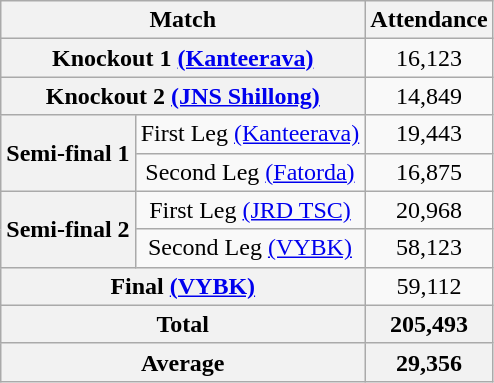<table class="wikitable plainrowheaders sortable" style="text-align:center;">
<tr>
<th colspan="2">Match</th>
<th>Attendance</th>
</tr>
<tr>
<th colspan="2" scope="row">Knockout 1 <a href='#'>(Kanteerava)</a></th>
<td>16,123</td>
</tr>
<tr>
<th colspan="2" scope="row">Knockout 2 <a href='#'>(JNS Shillong)</a></th>
<td>14,849</td>
</tr>
<tr>
<th rowspan="2" scope="row">Semi-final 1</th>
<td>First Leg <a href='#'>(Kanteerava)</a></td>
<td>19,443</td>
</tr>
<tr>
<td>Second Leg <a href='#'>(Fatorda)</a></td>
<td>16,875</td>
</tr>
<tr>
<th rowspan="2" scope="row">Semi-final 2</th>
<td>First Leg <a href='#'>(JRD TSC)</a></td>
<td>20,968</td>
</tr>
<tr>
<td>Second Leg <a href='#'>(VYBK)</a></td>
<td>58,123</td>
</tr>
<tr>
<th colspan="2" scope="row">Final <a href='#'>(VYBK)</a></th>
<td>59,112</td>
</tr>
<tr>
<th colspan="2">Total</th>
<th>205,493</th>
</tr>
<tr>
<th colspan="2">Average</th>
<th>29,356</th>
</tr>
</table>
